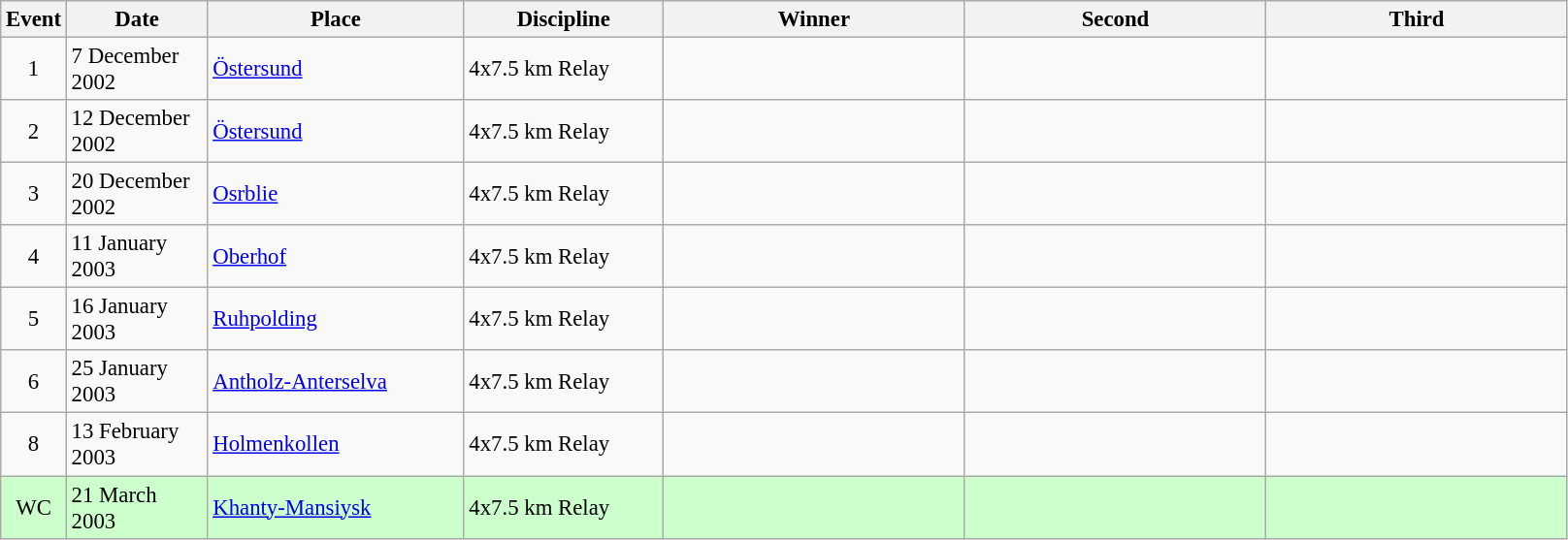<table class="wikitable" style="font-size:95%;">
<tr>
<th width="30">Event</th>
<th width="90">Date</th>
<th width="169">Place</th>
<th width="130">Discipline</th>
<th width="200">Winner</th>
<th width="200">Second</th>
<th width="200">Third</th>
</tr>
<tr>
<td align=center>1</td>
<td>7 December 2002</td>
<td> <a href='#'>Östersund</a></td>
<td>4x7.5 km Relay</td>
<td></td>
<td></td>
<td></td>
</tr>
<tr>
<td align=center>2</td>
<td>12 December 2002</td>
<td> <a href='#'>Östersund</a></td>
<td>4x7.5 km Relay</td>
<td></td>
<td></td>
<td></td>
</tr>
<tr>
<td align=center>3</td>
<td>20 December 2002</td>
<td> <a href='#'>Osrblie</a></td>
<td>4x7.5 km Relay</td>
<td></td>
<td></td>
<td></td>
</tr>
<tr>
<td align=center>4</td>
<td>11 January 2003</td>
<td> <a href='#'>Oberhof</a></td>
<td>4x7.5 km Relay</td>
<td></td>
<td></td>
<td></td>
</tr>
<tr>
<td align=center>5</td>
<td>16 January 2003</td>
<td> <a href='#'>Ruhpolding</a></td>
<td>4x7.5 km Relay</td>
<td></td>
<td></td>
<td></td>
</tr>
<tr>
<td align=center>6</td>
<td>25 January 2003</td>
<td> <a href='#'>Antholz-Anterselva</a></td>
<td>4x7.5 km Relay</td>
<td></td>
<td></td>
<td></td>
</tr>
<tr>
<td align=center>8</td>
<td>13 February 2003</td>
<td> <a href='#'>Holmenkollen</a></td>
<td>4x7.5 km Relay</td>
<td></td>
<td></td>
<td></td>
</tr>
<tr style="background:#CCFFCC">
<td align=center>WC</td>
<td>21 March 2003</td>
<td> <a href='#'>Khanty-Mansiysk</a></td>
<td>4x7.5 km Relay</td>
<td></td>
<td></td>
<td></td>
</tr>
</table>
